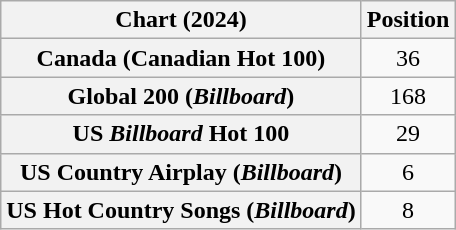<table class="wikitable sortable plainrowheaders" style="text-align:center">
<tr>
<th scope="col">Chart (2024)</th>
<th scope="col">Position</th>
</tr>
<tr>
<th scope="row">Canada (Canadian Hot 100)</th>
<td>36</td>
</tr>
<tr>
<th scope="row">Global 200 (<em>Billboard</em>)</th>
<td>168</td>
</tr>
<tr>
<th scope="row">US <em>Billboard</em> Hot 100</th>
<td>29</td>
</tr>
<tr>
<th scope="row">US Country Airplay (<em>Billboard</em>)</th>
<td>6</td>
</tr>
<tr>
<th scope="row">US Hot Country Songs (<em>Billboard</em>)</th>
<td>8</td>
</tr>
</table>
